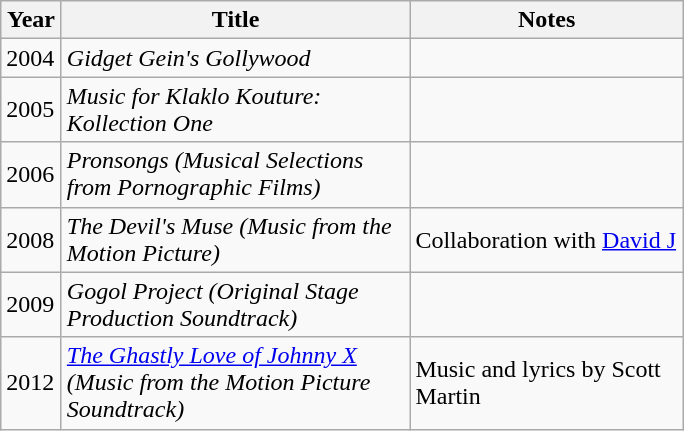<table class="wikitable">
<tr>
<th style="width:33px;">Year</th>
<th style="width:225px;">Title</th>
<th style="width:175px;">Notes</th>
</tr>
<tr>
<td>2004</td>
<td><em>Gidget Gein's Gollywood</em></td>
<td></td>
</tr>
<tr>
<td>2005</td>
<td><em>Music for Klaklo Kouture: Kollection One</em></td>
<td></td>
</tr>
<tr>
<td>2006</td>
<td><em>Pronsongs (Musical Selections from Pornographic Films)</em></td>
<td></td>
</tr>
<tr>
<td>2008</td>
<td><em>The Devil's Muse (Music from the Motion Picture)</em></td>
<td>Collaboration with <a href='#'>David J</a></td>
</tr>
<tr>
<td>2009</td>
<td><em>Gogol Project (Original Stage Production Soundtrack)</em></td>
<td></td>
</tr>
<tr>
<td>2012</td>
<td><em><a href='#'>The Ghastly Love of Johnny X</a> (Music from the Motion Picture Soundtrack)</em></td>
<td>Music and lyrics by Scott Martin</td>
</tr>
</table>
